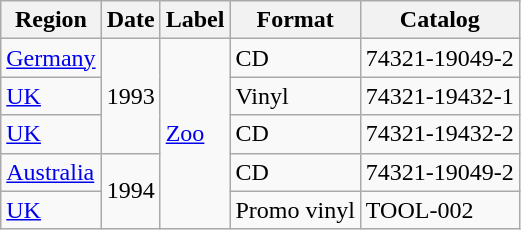<table class="wikitable">
<tr>
<th>Region</th>
<th>Date</th>
<th>Label</th>
<th>Format</th>
<th>Catalog</th>
</tr>
<tr>
<td><a href='#'>Germany</a></td>
<td rowspan="3">1993</td>
<td rowspan="5"><a href='#'>Zoo</a></td>
<td>CD</td>
<td>74321-19049-2</td>
</tr>
<tr>
<td><a href='#'>UK</a></td>
<td>Vinyl</td>
<td>74321-19432-1</td>
</tr>
<tr>
<td><a href='#'>UK</a></td>
<td>CD</td>
<td>74321-19432-2</td>
</tr>
<tr>
<td><a href='#'>Australia</a></td>
<td rowspan="2">1994</td>
<td>CD</td>
<td>74321-19049-2</td>
</tr>
<tr>
<td><a href='#'>UK</a></td>
<td>Promo vinyl</td>
<td>TOOL-002</td>
</tr>
</table>
